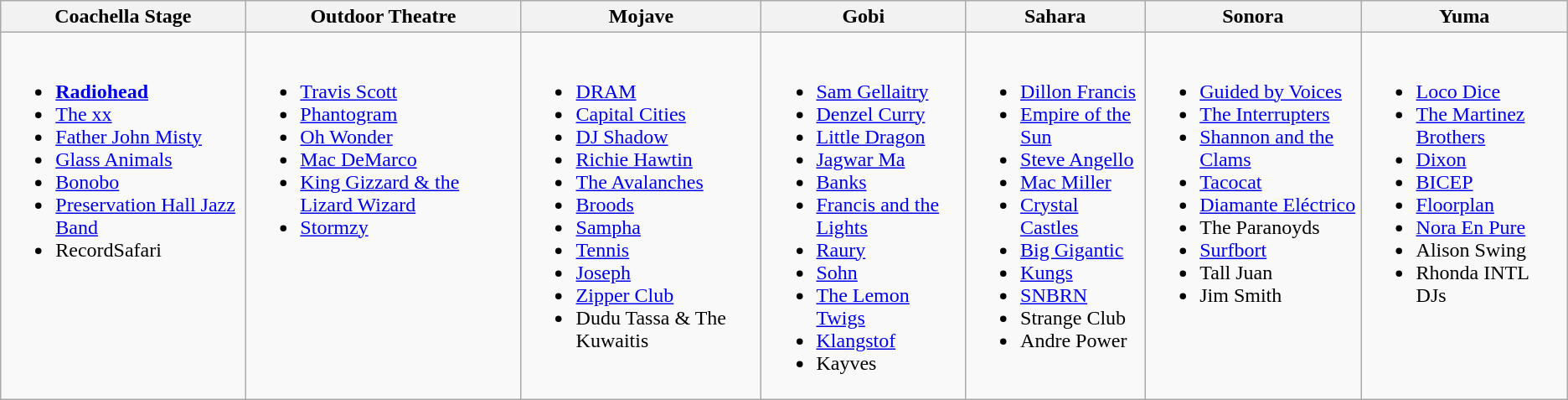<table class="wikitable">
<tr>
<th>Coachella Stage</th>
<th>Outdoor Theatre</th>
<th>Mojave</th>
<th>Gobi</th>
<th>Sahara</th>
<th>Sonora</th>
<th>Yuma</th>
</tr>
<tr valign="top">
<td><br><ul><li><strong><a href='#'>Radiohead</a></strong></li><li><a href='#'>The xx</a></li><li><a href='#'>Father John Misty</a></li><li><a href='#'>Glass Animals</a></li><li><a href='#'>Bonobo</a></li><li><a href='#'>Preservation Hall Jazz Band</a></li><li>RecordSafari</li></ul></td>
<td><br><ul><li><a href='#'>Travis Scott</a></li><li><a href='#'>Phantogram</a></li><li><a href='#'>Oh Wonder</a></li><li><a href='#'>Mac DeMarco</a></li><li><a href='#'>King Gizzard & the Lizard Wizard</a></li><li><a href='#'>Stormzy</a></li></ul></td>
<td><br><ul><li><a href='#'>DRAM</a></li><li><a href='#'>Capital Cities</a></li><li><a href='#'>DJ Shadow</a></li><li><a href='#'>Richie Hawtin</a></li><li><a href='#'>The Avalanches</a></li><li><a href='#'>Broods</a></li><li><a href='#'>Sampha</a></li><li><a href='#'>Tennis</a></li><li><a href='#'>Joseph</a></li><li><a href='#'>Zipper Club</a></li><li>Dudu Tassa & The Kuwaitis</li></ul></td>
<td><br><ul><li><a href='#'>Sam Gellaitry</a></li><li><a href='#'>Denzel Curry</a></li><li><a href='#'>Little Dragon</a></li><li><a href='#'>Jagwar Ma</a></li><li><a href='#'>Banks</a></li><li><a href='#'>Francis and the Lights</a></li><li><a href='#'>Raury</a></li><li><a href='#'>Sohn</a></li><li><a href='#'>The Lemon Twigs</a></li><li><a href='#'>Klangstof</a></li><li>Kayves</li></ul></td>
<td><br><ul><li><a href='#'>Dillon Francis</a></li><li><a href='#'>Empire of the Sun</a></li><li><a href='#'>Steve Angello</a></li><li><a href='#'>Mac Miller</a></li><li><a href='#'>Crystal Castles</a></li><li><a href='#'>Big Gigantic</a></li><li><a href='#'>Kungs</a></li><li><a href='#'>SNBRN</a></li><li>Strange Club</li><li>Andre Power</li></ul></td>
<td><br><ul><li><a href='#'>Guided by Voices</a></li><li><a href='#'>The Interrupters</a></li><li><a href='#'>Shannon and the Clams</a></li><li><a href='#'>Tacocat</a></li><li><a href='#'>Diamante Eléctrico</a></li><li>The Paranoyds</li><li><a href='#'>Surfbort</a></li><li>Tall Juan</li><li>Jim Smith</li></ul></td>
<td><br><ul><li><a href='#'>Loco Dice</a></li><li><a href='#'>The Martinez Brothers</a></li><li><a href='#'>Dixon</a></li><li><a href='#'>BICEP</a></li><li><a href='#'>Floorplan</a></li><li><a href='#'>Nora En Pure</a></li><li>Alison Swing</li><li>Rhonda INTL DJs</li></ul></td>
</tr>
</table>
